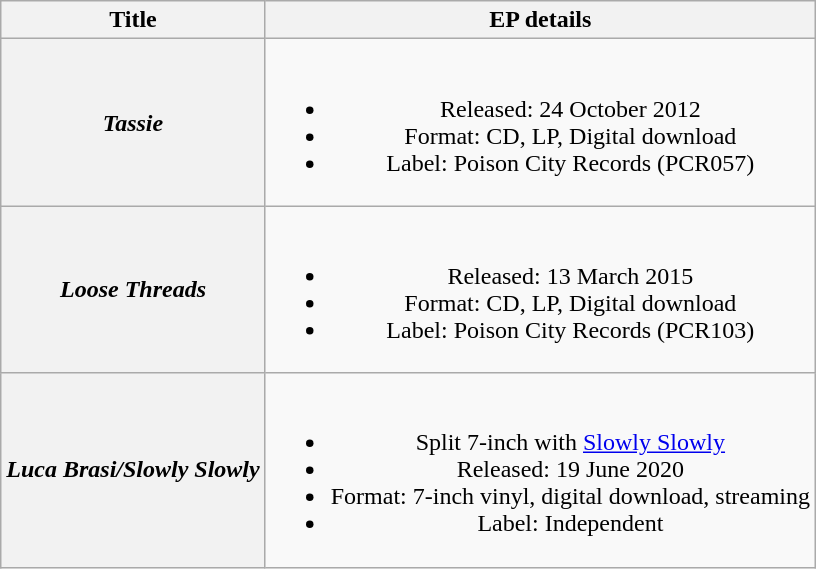<table class="wikitable plainrowheaders" style="text-align:center;">
<tr>
<th scope="col" rowspan="1">Title</th>
<th scope="col" rowspan="1">EP details</th>
</tr>
<tr>
<th scope="row"><em>Tassie</em></th>
<td><br><ul><li>Released: 24 October 2012</li><li>Format: CD, LP, Digital download</li><li>Label: Poison City Records (PCR057)</li></ul></td>
</tr>
<tr>
<th scope="row"><em>Loose Threads</em></th>
<td><br><ul><li>Released: 13 March 2015</li><li>Format: CD, LP, Digital download</li><li>Label: Poison City Records (PCR103)</li></ul></td>
</tr>
<tr>
<th scope="row"><em>Luca Brasi/Slowly Slowly</em></th>
<td><br><ul><li>Split 7-inch with <a href='#'>Slowly Slowly</a></li><li>Released: 19 June 2020</li><li>Format: 7-inch vinyl, digital download, streaming</li><li>Label: Independent</li></ul></td>
</tr>
</table>
